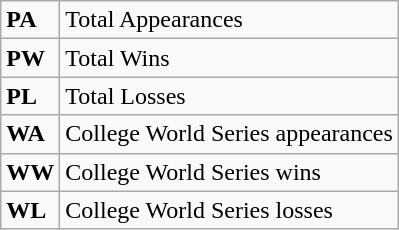<table class="wikitable">
<tr>
<td><strong>PA</strong></td>
<td>Total Appearances</td>
</tr>
<tr>
<td><strong>PW</strong></td>
<td>Total Wins</td>
</tr>
<tr>
<td><strong>PL</strong></td>
<td>Total Losses</td>
</tr>
<tr>
<td><strong>WA</strong></td>
<td>College World Series appearances</td>
</tr>
<tr>
<td><strong>WW</strong></td>
<td>College World Series wins</td>
</tr>
<tr>
<td><strong>WL</strong></td>
<td>College World Series losses</td>
</tr>
</table>
